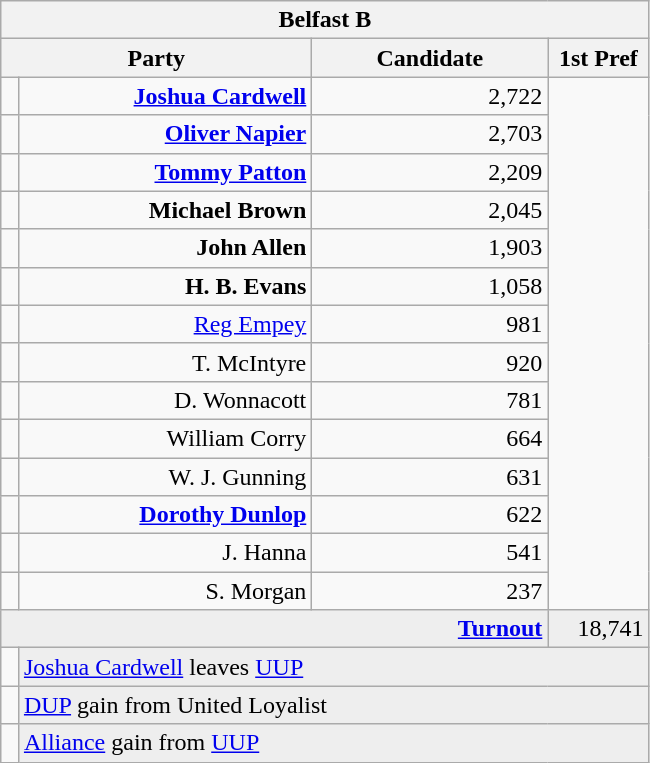<table class="wikitable">
<tr>
<th colspan="4" align="center">Belfast B</th>
</tr>
<tr>
<th colspan="2" align="center" width=200>Party</th>
<th width=150>Candidate</th>
<th width=60>1st Pref</th>
</tr>
<tr>
<td></td>
<td align="right"><strong><a href='#'>Joshua Cardwell</a></strong></td>
<td align="right">2,722</td>
</tr>
<tr>
<td></td>
<td align="right"><strong><a href='#'>Oliver Napier</a></strong></td>
<td align="right">2,703</td>
</tr>
<tr>
<td></td>
<td align="right"><strong><a href='#'>Tommy Patton</a></strong></td>
<td align="right">2,209</td>
</tr>
<tr>
<td></td>
<td align="right"><strong>Michael Brown</strong></td>
<td align="right">2,045</td>
</tr>
<tr>
<td></td>
<td align="right"><strong>John Allen</strong></td>
<td align="right">1,903</td>
</tr>
<tr>
<td></td>
<td align="right"><strong>H. B. Evans</strong></td>
<td align="right">1,058</td>
</tr>
<tr>
<td></td>
<td align="right"><a href='#'>Reg Empey</a></td>
<td align="right">981</td>
</tr>
<tr>
<td></td>
<td align="right">T. McIntyre</td>
<td align="right">920</td>
</tr>
<tr>
<td></td>
<td align="right">D. Wonnacott</td>
<td align="right">781</td>
</tr>
<tr>
<td></td>
<td align="right">William Corry</td>
<td align="right">664</td>
</tr>
<tr>
<td></td>
<td align="right">W. J. Gunning</td>
<td align="right">631</td>
</tr>
<tr>
<td></td>
<td align="right"><strong><a href='#'>Dorothy Dunlop</a></strong></td>
<td align="right">622</td>
</tr>
<tr>
<td></td>
<td align="right">J. Hanna</td>
<td align="right">541</td>
</tr>
<tr>
<td></td>
<td align="right">S. Morgan</td>
<td align="right">237</td>
</tr>
<tr bgcolor="EEEEEE">
<td colspan=3 align="right"><strong><a href='#'>Turnout</a></strong></td>
<td align="right">18,741</td>
</tr>
<tr>
<td bgcolor=></td>
<td colspan=3 bgcolor="EEEEEE"><a href='#'>Joshua Cardwell</a> leaves <a href='#'>UUP</a></td>
</tr>
<tr>
<td bgcolor=></td>
<td colspan=3 bgcolor="EEEEEE"><a href='#'>DUP</a> gain from United Loyalist</td>
</tr>
<tr>
<td bgcolor=></td>
<td colspan=3 bgcolor="EEEEEE"><a href='#'>Alliance</a> gain from <a href='#'>UUP</a></td>
</tr>
</table>
